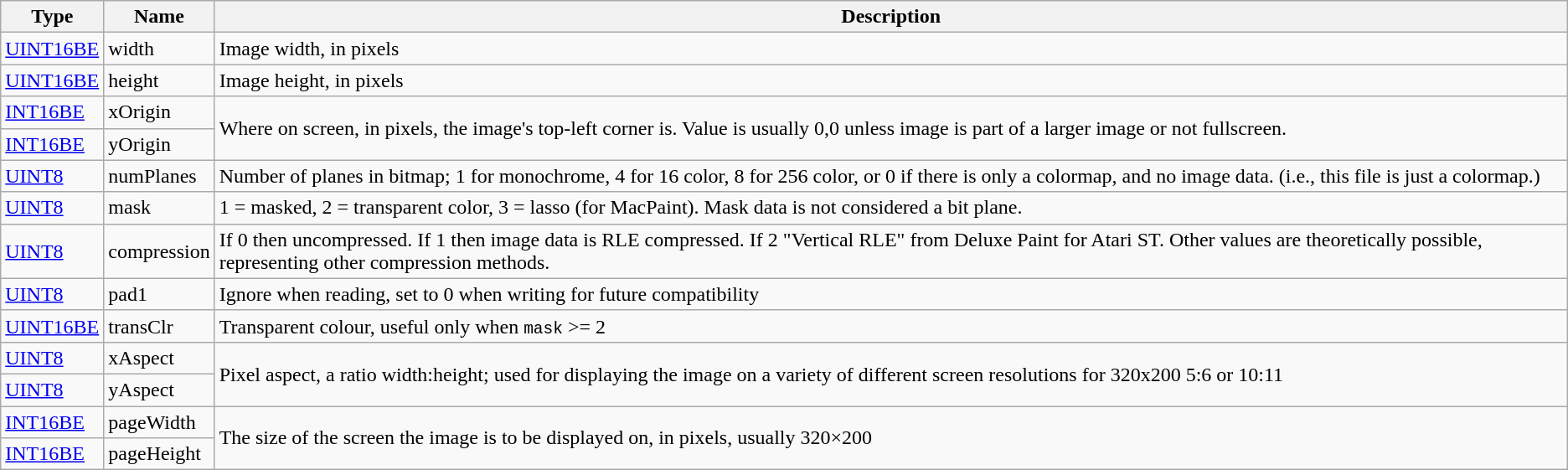<table class="wikitable">
<tr>
<th>Type</th>
<th>Name</th>
<th>Description</th>
</tr>
<tr>
<td><a href='#'>UINT16BE</a></td>
<td>width</td>
<td>Image width, in pixels</td>
</tr>
<tr>
<td><a href='#'>UINT16BE</a></td>
<td>height</td>
<td>Image height, in pixels</td>
</tr>
<tr>
<td><a href='#'>INT16BE</a></td>
<td>xOrigin</td>
<td rowspan=2>Where on screen, in pixels, the image's top-left corner is. Value is usually 0,0 unless image is part of a larger image or not fullscreen.</td>
</tr>
<tr>
<td><a href='#'>INT16BE</a></td>
<td>yOrigin</td>
</tr>
<tr>
<td><a href='#'>UINT8</a></td>
<td>numPlanes</td>
<td>Number of planes in bitmap; 1 for monochrome, 4 for 16 color, 8 for 256 color, or 0 if there is only a colormap, and no image data. (i.e., this file is just a colormap.)</td>
</tr>
<tr>
<td><a href='#'>UINT8</a></td>
<td>mask</td>
<td>1 = masked, 2 = transparent color, 3 = lasso (for MacPaint).  Mask data is not considered a bit plane.</td>
</tr>
<tr>
<td><a href='#'>UINT8</a></td>
<td>compression</td>
<td>If 0 then uncompressed. If 1 then image data is RLE compressed. If 2 "Vertical RLE" from Deluxe Paint for Atari ST. Other values are theoretically possible, representing other compression methods.</td>
</tr>
<tr>
<td><a href='#'>UINT8</a></td>
<td>pad1</td>
<td>Ignore when reading, set to 0 when writing for future compatibility</td>
</tr>
<tr>
<td><a href='#'>UINT16BE</a></td>
<td>transClr</td>
<td>Transparent colour, useful only when <code>mask</code> >= 2</td>
</tr>
<tr>
<td><a href='#'>UINT8</a></td>
<td>xAspect</td>
<td rowspan=2>Pixel aspect, a ratio width:height; used for displaying the image on a variety of different screen resolutions for 320x200 5:6 or 10:11</td>
</tr>
<tr>
<td><a href='#'>UINT8</a></td>
<td>yAspect</td>
</tr>
<tr>
<td><a href='#'>INT16BE</a></td>
<td>pageWidth</td>
<td rowspan=2>The size of the screen the image is to be displayed on, in pixels, usually 320×200</td>
</tr>
<tr>
<td><a href='#'>INT16BE</a></td>
<td>pageHeight</td>
</tr>
</table>
